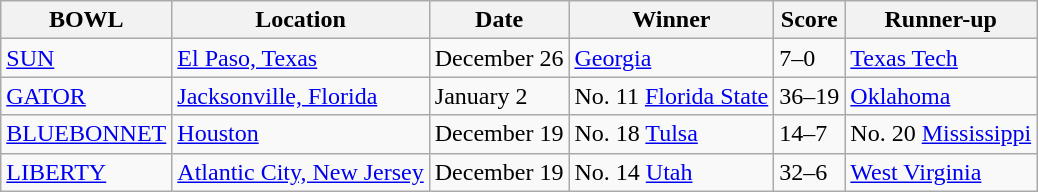<table class="wikitable">
<tr>
<th>BOWL</th>
<th>Location</th>
<th>Date</th>
<th>Winner</th>
<th>Score</th>
<th>Runner-up</th>
</tr>
<tr>
<td><a href='#'>SUN</a></td>
<td><a href='#'>El Paso, Texas</a></td>
<td>December 26</td>
<td><a href='#'>Georgia</a></td>
<td>7–0</td>
<td><a href='#'>Texas Tech</a></td>
</tr>
<tr>
<td><a href='#'>GATOR</a></td>
<td><a href='#'>Jacksonville, Florida</a></td>
<td>January 2</td>
<td>No. 11 <a href='#'>Florida State</a></td>
<td>36–19</td>
<td><a href='#'>Oklahoma</a></td>
</tr>
<tr>
<td><a href='#'>BLUEBONNET</a></td>
<td><a href='#'>Houston</a></td>
<td>December 19</td>
<td>No. 18 <a href='#'>Tulsa</a></td>
<td>14–7</td>
<td>No. 20 <a href='#'>Mississippi</a></td>
</tr>
<tr>
<td><a href='#'>LIBERTY</a></td>
<td><a href='#'>Atlantic City, New Jersey</a></td>
<td>December 19</td>
<td>No. 14 <a href='#'>Utah</a></td>
<td>32–6</td>
<td><a href='#'>West Virginia</a></td>
</tr>
</table>
